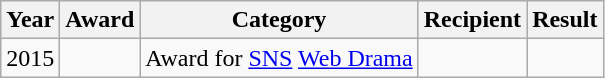<table class="wikitable">
<tr>
<th>Year</th>
<th>Award</th>
<th>Category</th>
<th>Recipient</th>
<th>Result</th>
</tr>
<tr>
<td>2015</td>
<td></td>
<td>Award for <a href='#'>SNS</a> <a href='#'>Web Drama</a></td>
<td></td>
<td></td>
</tr>
</table>
